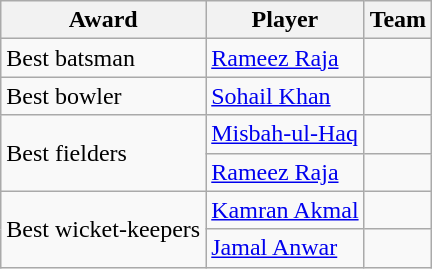<table class="wikitable">
<tr>
<th>Award</th>
<th>Player</th>
<th>Team</th>
</tr>
<tr>
<td>Best batsman</td>
<td><a href='#'>Rameez Raja</a></td>
<td></td>
</tr>
<tr>
<td>Best bowler</td>
<td><a href='#'>Sohail Khan</a></td>
<td></td>
</tr>
<tr>
<td rowspan=2>Best fielders</td>
<td><a href='#'>Misbah-ul-Haq</a></td>
<td></td>
</tr>
<tr>
<td><a href='#'>Rameez Raja</a></td>
<td></td>
</tr>
<tr>
<td rowspan=2>Best wicket-keepers</td>
<td><a href='#'>Kamran Akmal</a></td>
<td></td>
</tr>
<tr>
<td><a href='#'>Jamal Anwar</a></td>
<td></td>
</tr>
</table>
